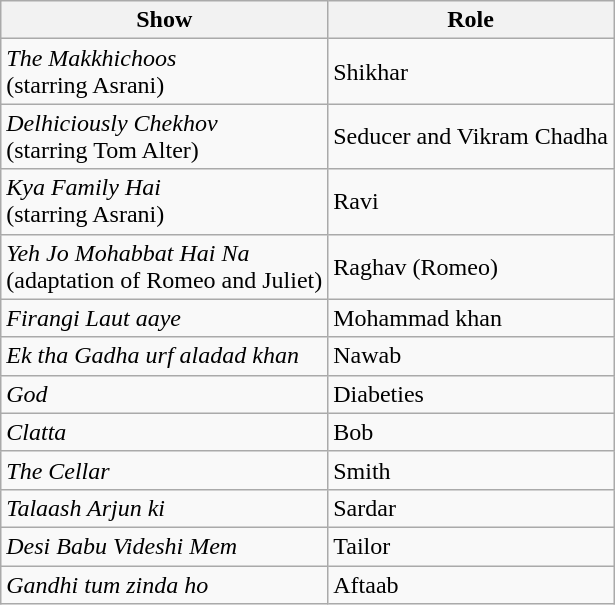<table class="wikitable">
<tr>
<th>Show</th>
<th>Role</th>
</tr>
<tr>
<td><em>The Makkhichoos</em><br>(starring Asrani)</td>
<td>Shikhar</td>
</tr>
<tr>
<td><em>Delhiciously Chekhov</em><br>(starring Tom Alter)</td>
<td>Seducer and Vikram Chadha</td>
</tr>
<tr>
<td><em>Kya Family Hai</em><br>(starring Asrani)</td>
<td>Ravi</td>
</tr>
<tr>
<td><em>Yeh Jo Mohabbat Hai Na</em><br>(adaptation of Romeo and Juliet)</td>
<td>Raghav (Romeo)</td>
</tr>
<tr>
<td><em>Firangi Laut aaye</em></td>
<td>Mohammad khan</td>
</tr>
<tr>
<td><em>Ek tha Gadha urf aladad khan</em></td>
<td>Nawab</td>
</tr>
<tr>
<td><em>God</em></td>
<td>Diabeties</td>
</tr>
<tr>
<td><em>Clatta</em></td>
<td>Bob</td>
</tr>
<tr>
<td><em>The Cellar</em></td>
<td>Smith</td>
</tr>
<tr>
<td><em>Talaash Arjun ki</em></td>
<td>Sardar</td>
</tr>
<tr>
<td><em>Desi Babu Videshi Mem</em></td>
<td>Tailor</td>
</tr>
<tr>
<td><em>Gandhi tum zinda ho</em></td>
<td>Aftaab</td>
</tr>
</table>
